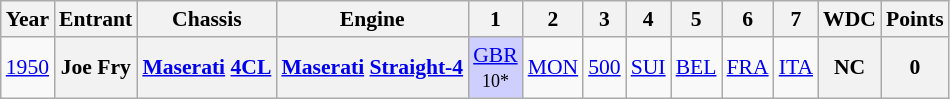<table class="wikitable" style="text-align:center; font-size:90%">
<tr>
<th>Year</th>
<th>Entrant</th>
<th>Chassis</th>
<th>Engine</th>
<th>1</th>
<th>2</th>
<th>3</th>
<th>4</th>
<th>5</th>
<th>6</th>
<th>7</th>
<th>WDC</th>
<th>Points</th>
</tr>
<tr>
<td><a href='#'>1950</a></td>
<th>Joe Fry</th>
<th><a href='#'>Maserati</a> <a href='#'>4CL</a></th>
<th><a href='#'>Maserati</a> <a href='#'>Straight-4</a></th>
<td style="background:#CFCFFF;"><a href='#'>GBR</a><br><small>10*</small></td>
<td><a href='#'>MON</a></td>
<td><a href='#'>500</a></td>
<td><a href='#'>SUI</a></td>
<td><a href='#'>BEL</a></td>
<td><a href='#'>FRA</a></td>
<td><a href='#'>ITA</a></td>
<th>NC</th>
<th>0</th>
</tr>
</table>
